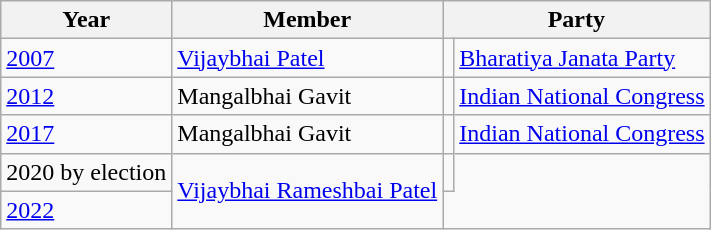<table class="wikitable sortable">
<tr>
<th>Year</th>
<th>Member</th>
<th colspan=2>Party</th>
</tr>
<tr>
<td><a href='#'>2007</a></td>
<td><a href='#'>Vijaybhai Patel</a></td>
<td></td>
<td><a href='#'>Bharatiya Janata Party</a></td>
</tr>
<tr>
<td><a href='#'>2012</a></td>
<td>Mangalbhai Gavit</td>
<td></td>
<td><a href='#'>Indian National Congress</a></td>
</tr>
<tr>
<td><a href='#'>2017</a></td>
<td>Mangalbhai Gavit</td>
<td></td>
<td><a href='#'>Indian National Congress</a></td>
</tr>
<tr>
<td>2020 by election</td>
<td rowspan="2"><a href='#'>Vijaybhai Rameshbai Patel</a></td>
<td></td>
</tr>
<tr>
<td><a href='#'>2022</a></td>
</tr>
</table>
